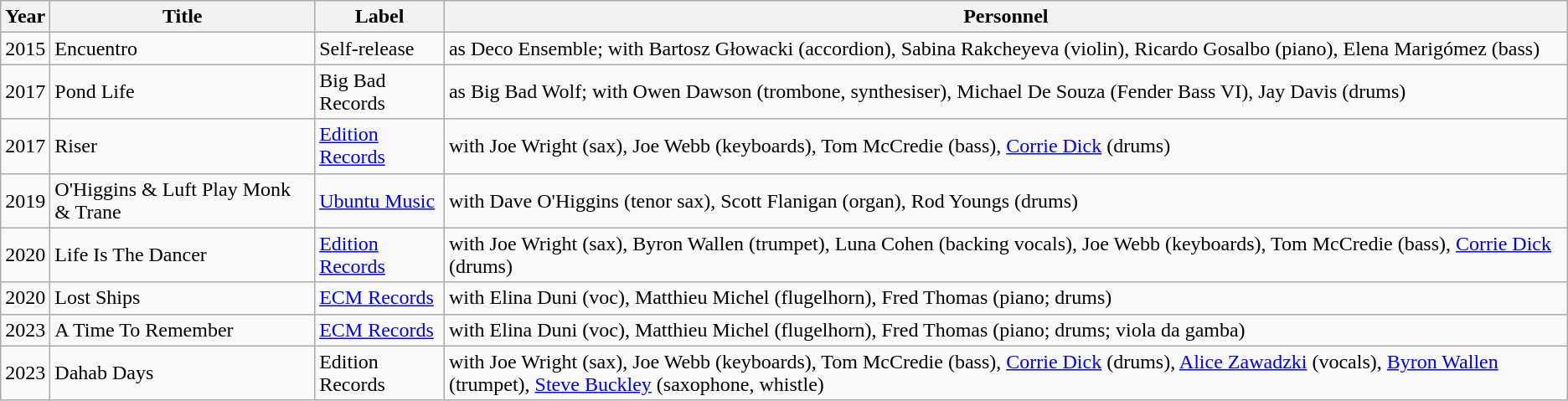<table class="wikitable">
<tr>
<th>Year</th>
<th>Title</th>
<th>Label</th>
<th>Personnel</th>
</tr>
<tr>
<td>2015</td>
<td>Encuentro</td>
<td>Self-release</td>
<td>as Deco Ensemble; with Bartosz Głowacki (accordion), Sabina Rakcheyeva (violin), Ricardo Gosalbo (piano), Elena Marigómez (bass)</td>
</tr>
<tr>
<td>2017</td>
<td>Pond Life</td>
<td>Big Bad Records</td>
<td>as Big Bad Wolf; with Owen Dawson (trombone, synthesiser), Michael De Souza (Fender Bass VI), Jay Davis (drums)</td>
</tr>
<tr>
<td>2017</td>
<td>Riser</td>
<td><a href='#'>Edition Records</a></td>
<td>with Joe Wright (sax), Joe Webb (keyboards), Tom McCredie (bass), <a href='#'>Corrie Dick</a> (drums)</td>
</tr>
<tr>
<td>2019</td>
<td>O'Higgins & Luft Play Monk & Trane</td>
<td><a href='#'>Ubuntu Music</a></td>
<td>with Dave O'Higgins (tenor sax), Scott Flanigan (organ), Rod Youngs (drums)</td>
</tr>
<tr>
<td>2020</td>
<td>Life Is The Dancer</td>
<td><a href='#'>Edition Records</a></td>
<td>with Joe Wright (sax), Byron Wallen (trumpet), Luna Cohen (backing vocals), Joe Webb (keyboards), Tom McCredie (bass), <a href='#'>Corrie Dick</a> (drums)</td>
</tr>
<tr>
<td>2020</td>
<td>Lost Ships</td>
<td><a href='#'>ECM Records</a></td>
<td>with Elina Duni (voc), Matthieu Michel (flugelhorn), Fred Thomas (piano; drums)</td>
</tr>
<tr>
<td>2023</td>
<td>A Time To Remember</td>
<td><a href='#'>ECM Records</a></td>
<td>with Elina Duni (voc), Matthieu Michel (flugelhorn), Fred Thomas (piano; drums; viola da gamba)</td>
</tr>
<tr>
<td>2023</td>
<td>Dahab Days</td>
<td>Edition Records</td>
<td>with Joe Wright (sax), Joe Webb (keyboards), Tom McCredie (bass), <a href='#'>Corrie Dick</a> (drums), <a href='#'>Alice Zawadzki</a> (vocals), <a href='#'>Byron Wallen</a> (trumpet), <a href='#'>Steve Buckley</a> (saxophone, whistle)</td>
</tr>
</table>
